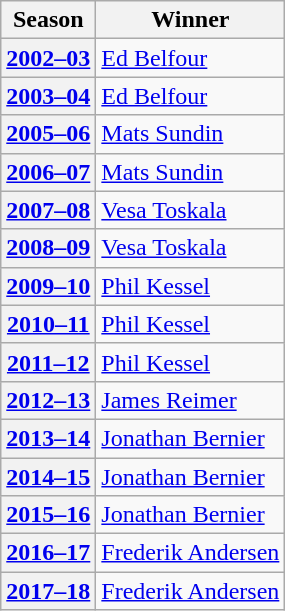<table class="wikitable" style="float:left;">
<tr>
<th scope="col">Season</th>
<th scope="col">Winner</th>
</tr>
<tr>
<th scope="row"><a href='#'>2002–03</a></th>
<td><a href='#'>Ed Belfour</a></td>
</tr>
<tr>
<th scope="row"><a href='#'>2003–04</a></th>
<td><a href='#'>Ed Belfour</a></td>
</tr>
<tr>
<th scope="row"><a href='#'>2005–06</a></th>
<td><a href='#'>Mats Sundin</a></td>
</tr>
<tr>
<th scope="row"><a href='#'>2006–07</a></th>
<td><a href='#'>Mats Sundin</a></td>
</tr>
<tr>
<th scope="row"><a href='#'>2007–08</a></th>
<td><a href='#'>Vesa Toskala</a></td>
</tr>
<tr>
<th scope="row"><a href='#'>2008–09</a></th>
<td><a href='#'>Vesa Toskala</a></td>
</tr>
<tr>
<th scope="row"><a href='#'>2009–10</a></th>
<td><a href='#'>Phil Kessel</a></td>
</tr>
<tr>
<th scope="row"><a href='#'>2010–11</a></th>
<td><a href='#'>Phil Kessel</a></td>
</tr>
<tr>
<th scope="row"><a href='#'>2011–12</a></th>
<td><a href='#'>Phil Kessel</a></td>
</tr>
<tr>
<th scope="row"><a href='#'>2012–13</a></th>
<td><a href='#'>James Reimer</a></td>
</tr>
<tr>
<th scope="row"><a href='#'>2013–14</a></th>
<td><a href='#'>Jonathan Bernier</a></td>
</tr>
<tr>
<th scope="row"><a href='#'>2014–15</a></th>
<td><a href='#'>Jonathan Bernier</a></td>
</tr>
<tr>
<th scope="row"><a href='#'>2015–16</a></th>
<td><a href='#'>Jonathan Bernier</a></td>
</tr>
<tr>
<th scope="row"><a href='#'>2016–17</a></th>
<td><a href='#'>Frederik Andersen</a></td>
</tr>
<tr>
<th scope="row"><a href='#'>2017–18</a></th>
<td><a href='#'>Frederik Andersen</a></td>
</tr>
</table>
